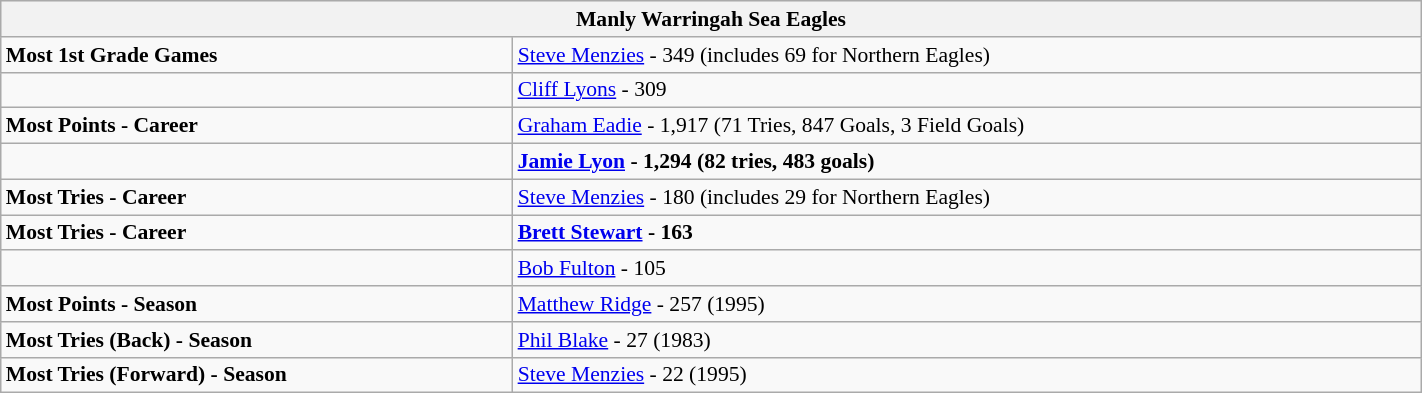<table class="wikitable" width="75%" style="font-size:90%">
<tr bgcolor="#efefef">
<th colspan=11>Manly Warringah Sea Eagles</th>
</tr>
<tr>
<td><strong>Most 1st Grade Games</strong> <td> <a href='#'>Steve Menzies</a> - 349 (includes 69 for Northern Eagles)</td>
</tr>
<tr>
<td><td> <a href='#'>Cliff Lyons</a> - 309</td>
</tr>
<tr>
<td><strong>Most Points - Career</strong> <td> <a href='#'>Graham Eadie</a> - 1,917 (71 Tries, 847 Goals, 3 Field Goals)</td>
</tr>
<tr>
<td><td> <strong><a href='#'>Jamie Lyon</a> - 1,294 (82 tries, 483 goals)</strong></td>
</tr>
<tr>
<td><strong>Most Tries - Career</strong> <td> <a href='#'>Steve Menzies</a> - 180 (includes 29 for Northern Eagles)</td>
</tr>
<tr>
<td><strong>Most Tries - Career</strong> <td> <strong><a href='#'>Brett Stewart</a> - 163</strong></td>
</tr>
<tr>
<td><td> <a href='#'>Bob Fulton</a> - 105</td>
</tr>
<tr>
<td><strong>Most Points - Season</strong> <td> <a href='#'>Matthew Ridge</a> - 257 (1995)</td>
</tr>
<tr>
<td><strong>Most Tries (Back) - Season</strong> <td> <a href='#'>Phil Blake</a> - 27 (1983)</td>
</tr>
<tr>
<td><strong>Most Tries (Forward) - Season</strong> <td> <a href='#'>Steve Menzies</a> - 22 (1995)</td>
</tr>
</table>
